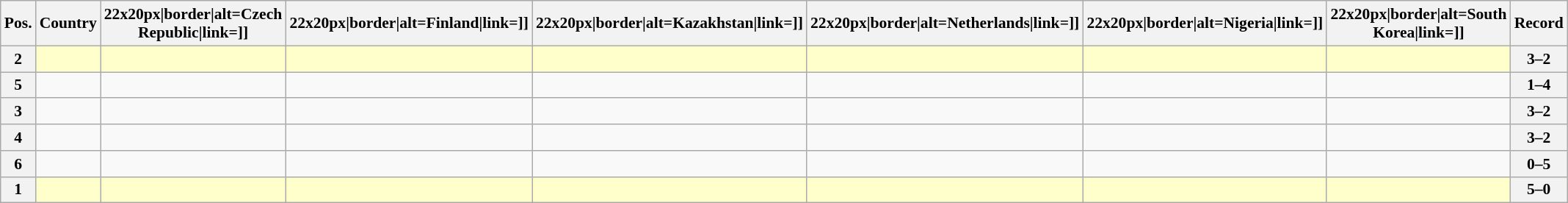<table class="wikitable sortable nowrap" style="text-align:center; font-size:0.9em;">
<tr>
<th>Pos.</th>
<th>Country</th>
<th [[Image:>22x20px|border|alt=Czech Republic|link=]]</th>
<th [[Image:>22x20px|border|alt=Finland|link=]]</th>
<th [[Image:>22x20px|border|alt=Kazakhstan|link=]]</th>
<th [[Image:>22x20px|border|alt=Netherlands|link=]]</th>
<th [[Image:>22x20px|border|alt=Nigeria|link=]]</th>
<th [[Image:>22x20px|border|alt=South Korea|link=]]</th>
<th>Record</th>
</tr>
<tr bgcolor=#ffffcc>
<th>2</th>
<td style="text-align:left;"></td>
<td></td>
<td></td>
<td></td>
<td></td>
<td></td>
<td></td>
<th>3–2</th>
</tr>
<tr>
<th>5</th>
<td style="text-align:left;"></td>
<td></td>
<td></td>
<td></td>
<td></td>
<td></td>
<td></td>
<th>1–4</th>
</tr>
<tr>
<th>3</th>
<td style="text-align:left;"></td>
<td></td>
<td></td>
<td></td>
<td></td>
<td></td>
<td></td>
<th>3–2</th>
</tr>
<tr>
<th>4</th>
<td style="text-align:left;"></td>
<td></td>
<td></td>
<td></td>
<td></td>
<td></td>
<td></td>
<th>3–2</th>
</tr>
<tr>
<th>6</th>
<td style="text-align:left;"></td>
<td></td>
<td></td>
<td></td>
<td></td>
<td></td>
<td></td>
<th>0–5</th>
</tr>
<tr bgcolor=#ffffcc>
<th>1</th>
<td style="text-align:left;"></td>
<td></td>
<td></td>
<td></td>
<td></td>
<td></td>
<td></td>
<th>5–0</th>
</tr>
</table>
